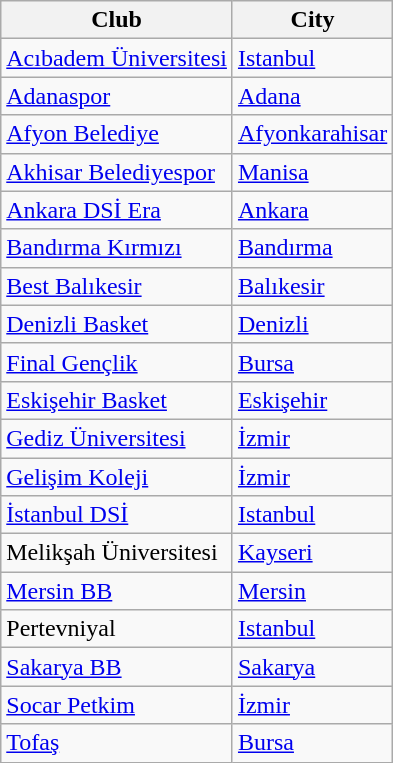<table class="wikitable sortable" style="margin:1em 2em 1em 1em;">
<tr>
<th>Club</th>
<th>City</th>
</tr>
<tr>
<td><a href='#'>Acıbadem Üniversitesi</a></td>
<td><a href='#'>Istanbul</a></td>
</tr>
<tr>
<td><a href='#'>Adanaspor</a></td>
<td><a href='#'>Adana</a></td>
</tr>
<tr>
<td><a href='#'>Afyon Belediye</a></td>
<td><a href='#'>Afyonkarahisar</a></td>
</tr>
<tr>
<td><a href='#'>Akhisar Belediyespor</a></td>
<td><a href='#'>Manisa</a></td>
</tr>
<tr>
<td><a href='#'>Ankara DSİ Era</a></td>
<td><a href='#'>Ankara</a></td>
</tr>
<tr>
<td><a href='#'>Bandırma Kırmızı</a></td>
<td><a href='#'>Bandırma</a></td>
</tr>
<tr>
<td><a href='#'>Best Balıkesir</a></td>
<td><a href='#'>Balıkesir</a></td>
</tr>
<tr>
<td><a href='#'>Denizli Basket</a></td>
<td><a href='#'>Denizli</a></td>
</tr>
<tr>
<td><a href='#'>Final Gençlik</a></td>
<td><a href='#'>Bursa</a></td>
</tr>
<tr>
<td><a href='#'>Eskişehir Basket</a></td>
<td><a href='#'>Eskişehir</a></td>
</tr>
<tr>
<td><a href='#'>Gediz Üniversitesi</a></td>
<td><a href='#'>İzmir</a></td>
</tr>
<tr>
<td><a href='#'>Gelişim Koleji</a></td>
<td><a href='#'>İzmir</a></td>
</tr>
<tr>
<td><a href='#'>İstanbul DSİ</a></td>
<td><a href='#'>Istanbul</a></td>
</tr>
<tr>
<td>Melikşah Üniversitesi</td>
<td><a href='#'>Kayseri</a></td>
</tr>
<tr>
<td><a href='#'>Mersin BB</a></td>
<td><a href='#'>Mersin</a></td>
</tr>
<tr>
<td>Pertevniyal</td>
<td><a href='#'>Istanbul</a></td>
</tr>
<tr>
<td><a href='#'>Sakarya BB</a></td>
<td><a href='#'>Sakarya</a></td>
</tr>
<tr>
<td><a href='#'>Socar Petkim</a></td>
<td><a href='#'>İzmir</a></td>
</tr>
<tr>
<td><a href='#'>Tofaş</a></td>
<td><a href='#'>Bursa</a></td>
</tr>
</table>
